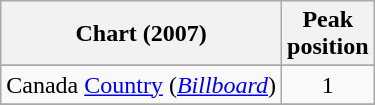<table class="wikitable">
<tr>
<th>Chart (2007)</th>
<th>Peak<br>position</th>
</tr>
<tr>
</tr>
<tr>
<td scope="row">Canada <a href='#'>Country</a> (<a href='#'><em>Billboard</em></a>)</td>
<td align="center">1</td>
</tr>
<tr>
</tr>
</table>
